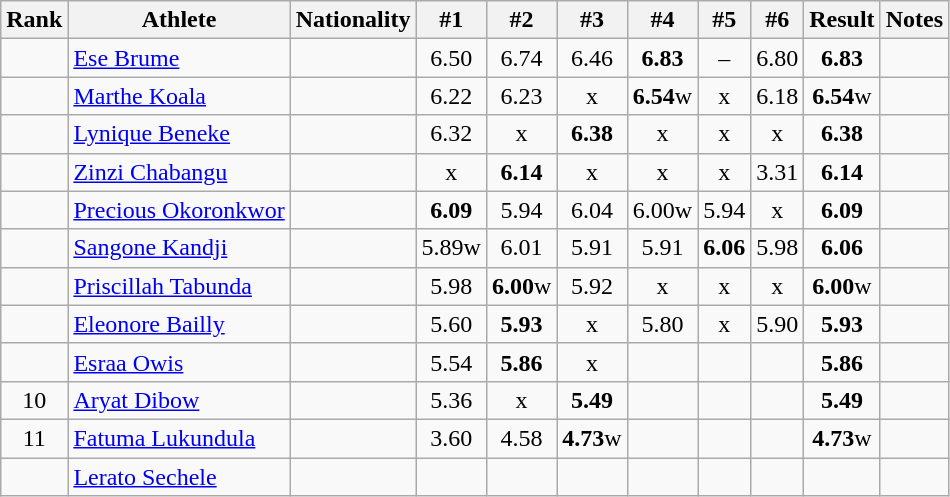<table class="wikitable sortable" style="text-align:center">
<tr>
<th>Rank</th>
<th>Athlete</th>
<th>Nationality</th>
<th>#1</th>
<th>#2</th>
<th>#3</th>
<th>#4</th>
<th>#5</th>
<th>#6</th>
<th>Result</th>
<th>Notes</th>
</tr>
<tr>
<td></td>
<td align="left"><a href='#'>Ese Brume</a></td>
<td align=left></td>
<td>6.50</td>
<td>6.74</td>
<td>6.46</td>
<td><strong>6.83</strong></td>
<td>–</td>
<td>6.80</td>
<td><strong>6.83</strong></td>
<td></td>
</tr>
<tr>
<td></td>
<td align="left"><a href='#'>Marthe Koala</a></td>
<td align=left></td>
<td>6.22</td>
<td>6.23</td>
<td>x</td>
<td><strong>6.54</strong>w</td>
<td>x</td>
<td>6.18</td>
<td><strong>6.54</strong>w</td>
<td></td>
</tr>
<tr>
<td></td>
<td align="left"><a href='#'>Lynique Beneke</a></td>
<td align=left></td>
<td>6.32</td>
<td>x</td>
<td><strong>6.38</strong></td>
<td>x</td>
<td>x</td>
<td>x</td>
<td><strong>6.38</strong></td>
<td></td>
</tr>
<tr>
<td></td>
<td align="left"><a href='#'>Zinzi Chabangu</a></td>
<td align=left></td>
<td>x</td>
<td><strong>6.14</strong></td>
<td>x</td>
<td>x</td>
<td>x</td>
<td>3.31</td>
<td><strong>6.14</strong></td>
<td></td>
</tr>
<tr>
<td></td>
<td align="left"><a href='#'>Precious Okoronkwor</a></td>
<td align=left></td>
<td><strong>6.09</strong></td>
<td>5.94</td>
<td>6.04</td>
<td>6.00w</td>
<td>5.94</td>
<td>x</td>
<td><strong>6.09</strong></td>
<td></td>
</tr>
<tr>
<td></td>
<td align="left"><a href='#'>Sangone Kandji</a></td>
<td align=left></td>
<td>5.89w</td>
<td>6.01</td>
<td>5.91</td>
<td>5.91</td>
<td><strong>6.06</strong></td>
<td>5.98</td>
<td><strong>6.06</strong></td>
<td></td>
</tr>
<tr>
<td></td>
<td align="left"><a href='#'>Priscillah Tabunda</a></td>
<td align=left></td>
<td>5.98</td>
<td><strong>6.00</strong>w</td>
<td>5.92</td>
<td>x</td>
<td>x</td>
<td>x</td>
<td><strong>6.00</strong>w</td>
<td></td>
</tr>
<tr>
<td></td>
<td align="left"><a href='#'>Eleonore Bailly</a></td>
<td align=left></td>
<td>5.60</td>
<td><strong>5.93</strong></td>
<td>x</td>
<td>5.80</td>
<td>x</td>
<td>5.90</td>
<td><strong>5.93</strong></td>
<td></td>
</tr>
<tr>
<td></td>
<td align="left"><a href='#'>Esraa Owis</a></td>
<td align=left></td>
<td>5.54</td>
<td><strong>5.86</strong></td>
<td>x</td>
<td></td>
<td></td>
<td></td>
<td><strong>5.86</strong></td>
<td></td>
</tr>
<tr>
<td>10</td>
<td align="left"><a href='#'>Aryat Dibow</a></td>
<td align=left></td>
<td>5.36</td>
<td>x</td>
<td><strong>5.49</strong></td>
<td></td>
<td></td>
<td></td>
<td><strong>5.49</strong></td>
<td></td>
</tr>
<tr>
<td>11</td>
<td align="left"><a href='#'>Fatuma Lukundula</a></td>
<td align=left></td>
<td>3.60</td>
<td>4.58</td>
<td><strong>4.73</strong>w</td>
<td></td>
<td></td>
<td></td>
<td><strong>4.73</strong>w</td>
<td></td>
</tr>
<tr>
<td></td>
<td align="left"><a href='#'>Lerato Sechele</a></td>
<td align=left></td>
<td></td>
<td></td>
<td></td>
<td></td>
<td></td>
<td></td>
<td><strong></strong></td>
<td></td>
</tr>
</table>
